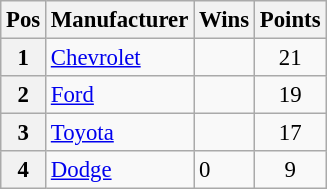<table class="wikitable" style="font-size: 95%;">
<tr>
<th>Pos</th>
<th>Manufacturer</th>
<th>Wins</th>
<th>Points</th>
</tr>
<tr>
<th>1</th>
<td><a href='#'>Chevrolet</a></td>
<td></td>
<td style="text-align:center;">21</td>
</tr>
<tr>
<th>2</th>
<td><a href='#'>Ford</a></td>
<td></td>
<td style="text-align:center;">19</td>
</tr>
<tr>
<th>3</th>
<td><a href='#'>Toyota</a></td>
<td></td>
<td style="text-align:center;">17</td>
</tr>
<tr>
<th>4</th>
<td><a href='#'>Dodge</a></td>
<td>0</td>
<td style="text-align:center;">9</td>
</tr>
</table>
